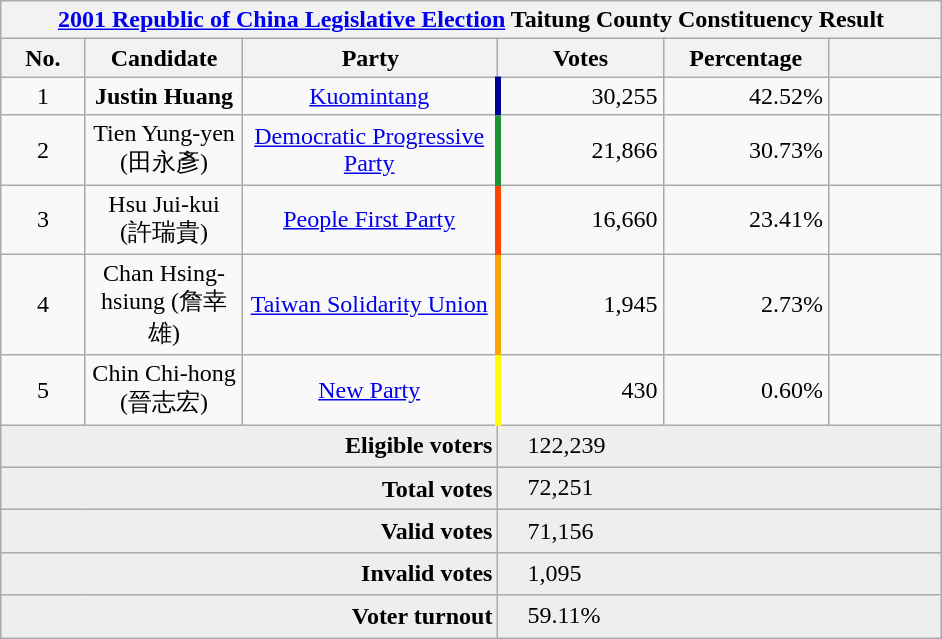<table class="wikitable" style="margin:auto; text-align:center">
<tr>
<th colspan="7" width=620px><a href='#'>2001 Republic of China Legislative Election</a> Taitung County Constituency Result</th>
</tr>
<tr>
<th width=35>No.</th>
<th width=55>Candidate</th>
<th width=120>Party</th>
<th width=75>Votes</th>
<th width=75>Percentage</th>
<th width=49></th>
</tr>
<tr>
<td>1</td>
<td><strong>Justin Huang</strong></td>
<td><a href='#'>Kuomintang</a></td>
<td style="border-left:4px solid #000099;" align="right">30,255</td>
<td align="right">42.52%</td>
<td align="center"></td>
</tr>
<tr>
<td>2</td>
<td>Tien Yung-yen (田永彥)</td>
<td><a href='#'>Democratic Progressive Party</a></td>
<td style="border-left:4px solid #1B9431;" align="right">21,866</td>
<td align="right">30.73%</td>
<td align="center"></td>
</tr>
<tr>
<td>3</td>
<td>Hsu Jui-kui (許瑞貴)</td>
<td><a href='#'>People First Party</a></td>
<td style="border-left:4px solid #FF4500;" align="right">16,660</td>
<td align="right">23.41%</td>
<td align="center"></td>
</tr>
<tr>
<td>4</td>
<td>Chan Hsing-hsiung (詹幸雄)</td>
<td><a href='#'>Taiwan Solidarity Union</a></td>
<td style="border-left:4px solid #FFA500;" align="right">1,945</td>
<td align="right">2.73%</td>
<td align="center"></td>
</tr>
<tr>
<td>5</td>
<td>Chin Chi-hong (晉志宏)</td>
<td> <a href='#'>New Party</a></td>
<td style="border-left:4px solid #FFFF00;" align="right">430</td>
<td align="right">0.60%</td>
<td align="center"></td>
</tr>
<tr bgcolor=EEEEEE>
<td colspan="3" align="right"><strong>Eligible voters</strong></td>
<td colspan="3" align="left">　122,239</td>
</tr>
<tr bgcolor=EEEEEE>
<td colspan="3" align="right"><strong>Total votes</strong></td>
<td colspan="3" align="left">　72,251</td>
</tr>
<tr bgcolor=EEEEEE>
<td colspan="3" align="right"><strong>Valid votes</strong></td>
<td colspan="3" align="left">　71,156</td>
</tr>
<tr bgcolor=EEEEEE>
<td colspan="3" align="right"><strong>Invalid votes</strong></td>
<td colspan="3" align="left">　1,095</td>
</tr>
<tr bgcolor=EEEEEE>
<td colspan="3" align="right"><strong>Voter turnout</strong></td>
<td colspan="3" align="left">　59.11%</td>
</tr>
</table>
